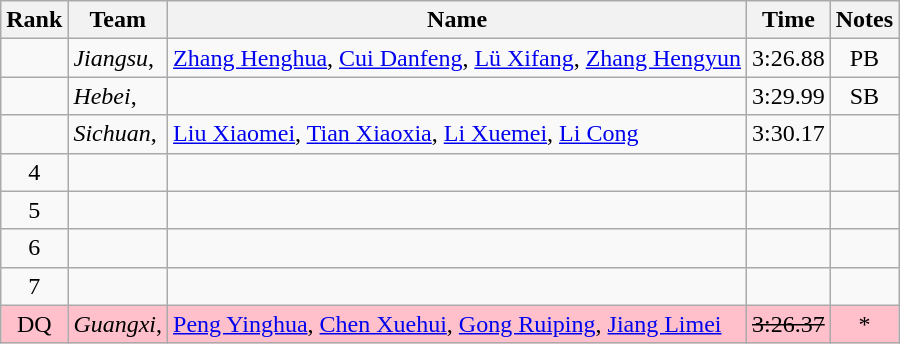<table class="wikitable sortable" style="text-align:center">
<tr>
<th>Rank</th>
<th>Team</th>
<th>Name</th>
<th>Time</th>
<th>Notes</th>
</tr>
<tr>
<td></td>
<td align="left"><em>Jiangsu</em>, </td>
<td align=left><a href='#'>Zhang Henghua</a>, <a href='#'>Cui Danfeng</a>, <a href='#'>Lü Xifang</a>, <a href='#'>Zhang Hengyun</a></td>
<td>3:26.88</td>
<td>PB</td>
</tr>
<tr>
<td></td>
<td align="left"><em>Hebei</em>, </td>
<td align=left></td>
<td>3:29.99</td>
<td>SB</td>
</tr>
<tr a>
<td></td>
<td align="left"><em>Sichuan</em>, </td>
<td align=left><a href='#'>Liu Xiaomei</a>, <a href='#'>Tian Xiaoxia</a>, <a href='#'>Li Xuemei</a>, <a href='#'>Li Cong</a></td>
<td>3:30.17</td>
<td></td>
</tr>
<tr>
<td>4</td>
<td></td>
<td></td>
<td></td>
<td></td>
</tr>
<tr>
<td>5</td>
<td></td>
<td></td>
<td></td>
<td></td>
</tr>
<tr>
<td>6</td>
<td></td>
<td></td>
<td></td>
<td></td>
</tr>
<tr>
<td>7</td>
<td></td>
<td></td>
<td></td>
<td></td>
</tr>
<tr bgcolor="pink">
<td>DQ</td>
<td align="left"><em>Guangxi</em>, </td>
<td align=left><a href='#'>Peng Yinghua</a>, <a href='#'>Chen Xuehui</a>, <a href='#'>Gong Ruiping</a>, <a href='#'>Jiang Limei</a></td>
<td><s> 3:26.37 </s></td>
<td>*</td>
</tr>
</table>
